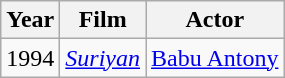<table class="wikitable sortable">
<tr>
<th scope="col">Year</th>
<th scope="col">Film</th>
<th scope="col" class="unsortable">Actor</th>
</tr>
<tr>
<td>1994</td>
<td><em><a href='#'>Suriyan</a></em></td>
<td><a href='#'>Babu Antony</a></td>
</tr>
</table>
